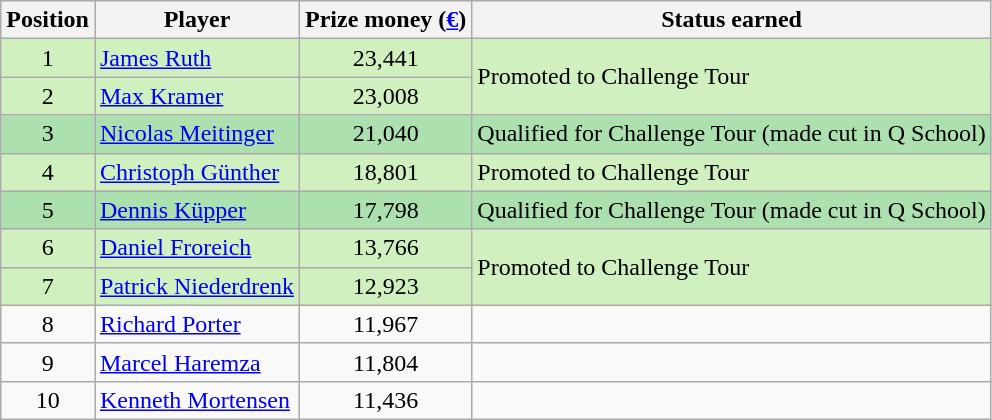<table class=wikitable>
<tr>
<th>Position</th>
<th>Player</th>
<th>Prize money (<a href='#'>€</a>)</th>
<th>Status earned</th>
</tr>
<tr style="background:#D0F0C0;">
<td align=center>1</td>
<td> <a href='#'>James Ruth</a></td>
<td align=center>23,441</td>
<td rowspan=2>Promoted to Challenge Tour</td>
</tr>
<tr style="background:#D0F0C0;">
<td align=center>2</td>
<td> <a href='#'>Max Kramer</a></td>
<td align=center>23,008</td>
</tr>
<tr style="background:#ACE1AF;">
<td align=center>3</td>
<td> <a href='#'>Nicolas Meitinger</a></td>
<td align=center>21,040</td>
<td>Qualified for Challenge Tour (made cut in Q School)</td>
</tr>
<tr style="background:#D0F0C0;">
<td align=center>4</td>
<td> <a href='#'>Christoph Günther</a></td>
<td align=center>18,801</td>
<td>Promoted to Challenge Tour</td>
</tr>
<tr style="background:#ACE1AF;">
<td align=center>5</td>
<td> <a href='#'>Dennis Küpper</a></td>
<td align=center>17,798</td>
<td>Qualified for Challenge Tour (made cut in Q School)</td>
</tr>
<tr style="background:#D0F0C0;">
<td align=center>6</td>
<td> <a href='#'>Daniel Froreich</a></td>
<td align=center>13,766</td>
<td rowspan=2>Promoted to Challenge Tour</td>
</tr>
<tr style="background:#D0F0C0;">
<td align=center>7</td>
<td> <a href='#'>Patrick Niederdrenk</a></td>
<td align=center>12,923</td>
</tr>
<tr>
<td align=center>8</td>
<td> <a href='#'>Richard Porter</a></td>
<td align=center>11,967</td>
<td></td>
</tr>
<tr>
<td align=center>9</td>
<td> <a href='#'>Marcel Haremza</a></td>
<td align=center>11,804</td>
<td></td>
</tr>
<tr>
<td align=center>10</td>
<td> <a href='#'>Kenneth Mortensen</a></td>
<td align=center>11,436</td>
<td></td>
</tr>
</table>
